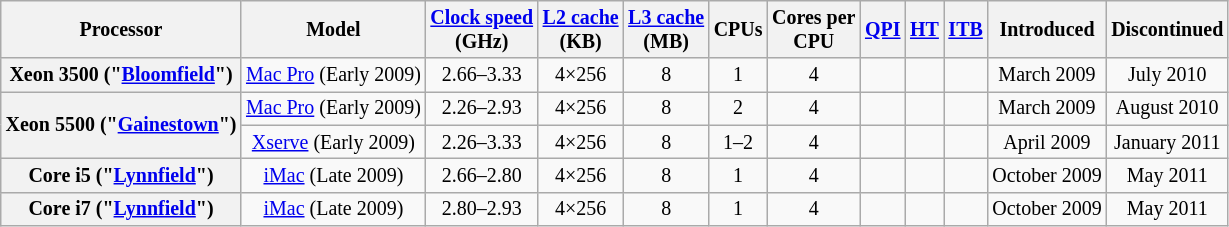<table class="wikitable sortable" style="font-size:smaller; text-align:center">
<tr>
<th>Processor</th>
<th>Model</th>
<th><a href='#'>Clock speed</a><br>(GHz)</th>
<th><a href='#'>L2 cache</a><br>(KB)</th>
<th><a href='#'>L3 cache</a><br>(MB)</th>
<th>CPUs</th>
<th>Cores per<br>CPU</th>
<th><a href='#'>QPI</a></th>
<th><a href='#'>HT</a></th>
<th><a href='#'>ITB</a></th>
<th>Introduced</th>
<th>Discontinued</th>
</tr>
<tr>
<th>Xeon 3500 ("<a href='#'>Bloomfield</a>")</th>
<td><a href='#'>Mac Pro</a> (Early 2009)</td>
<td>2.66–3.33</td>
<td>4×256</td>
<td>8</td>
<td>1</td>
<td>4</td>
<td></td>
<td></td>
<td></td>
<td>March 2009</td>
<td>July 2010</td>
</tr>
<tr>
<th rowspan=2>Xeon 5500 ("<a href='#'>Gainestown</a>")</th>
<td><a href='#'>Mac Pro</a> (Early 2009)</td>
<td>2.26–2.93</td>
<td>4×256</td>
<td>8</td>
<td>2</td>
<td>4</td>
<td></td>
<td></td>
<td></td>
<td>March 2009</td>
<td>August 2010</td>
</tr>
<tr>
<td><a href='#'>Xserve</a> (Early 2009)</td>
<td>2.26–3.33</td>
<td>4×256</td>
<td>8</td>
<td>1–2</td>
<td>4</td>
<td></td>
<td></td>
<td></td>
<td>April 2009</td>
<td>January 2011</td>
</tr>
<tr>
<th>Core i5 ("<a href='#'>Lynnfield</a>")</th>
<td><a href='#'>iMac</a> (Late 2009)</td>
<td>2.66–2.80</td>
<td>4×256</td>
<td>8</td>
<td>1</td>
<td>4</td>
<td></td>
<td></td>
<td></td>
<td>October 2009</td>
<td>May 2011</td>
</tr>
<tr>
<th>Core i7 ("<a href='#'>Lynnfield</a>")</th>
<td><a href='#'>iMac</a> (Late 2009)</td>
<td>2.80–2.93</td>
<td>4×256</td>
<td>8</td>
<td>1</td>
<td>4</td>
<td></td>
<td></td>
<td></td>
<td>October 2009</td>
<td>May 2011</td>
</tr>
</table>
